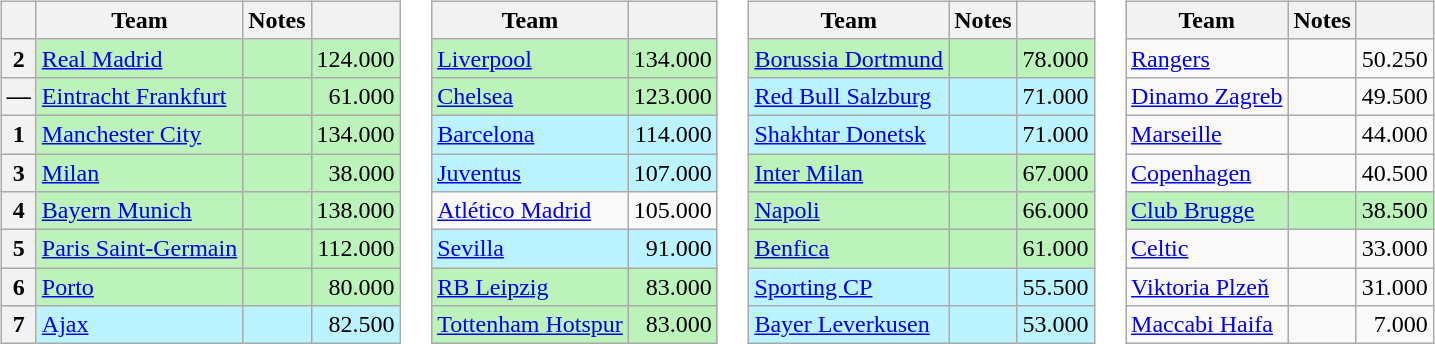<table>
<tr valign=top>
<td><br><table class="wikitable">
<tr>
<th></th>
<th>Team</th>
<th>Notes</th>
<th></th>
</tr>
<tr bgcolor=#BBF3BB>
<th>2</th>
<td> <a href='#'>Real Madrid</a></td>
<td></td>
<td align=right>124.000</td>
</tr>
<tr bgcolor=#BBF3BB>
<th>—</th>
<td> <a href='#'>Eintracht Frankfurt</a></td>
<td></td>
<td align=right>61.000</td>
</tr>
<tr bgcolor=#BBF3BB>
<th>1</th>
<td> <a href='#'>Manchester City</a></td>
<td></td>
<td align=right>134.000</td>
</tr>
<tr bgcolor=#BBF3BB>
<th>3</th>
<td> <a href='#'>Milan</a></td>
<td></td>
<td align=right>38.000</td>
</tr>
<tr bgcolor=#BBF3BB>
<th>4</th>
<td> <a href='#'>Bayern Munich</a></td>
<td></td>
<td align=right>138.000</td>
</tr>
<tr bgcolor=#BBF3BB>
<th>5</th>
<td> <a href='#'>Paris Saint-Germain</a></td>
<td></td>
<td align=right>112.000</td>
</tr>
<tr bgcolor=#BBF3BB>
<th>6</th>
<td> <a href='#'>Porto</a></td>
<td></td>
<td align=right>80.000</td>
</tr>
<tr bgcolor=#BBF3FF>
<th>7</th>
<td> <a href='#'>Ajax</a></td>
<td></td>
<td align=right>82.500</td>
</tr>
</table>
</td>
<td><br><table class="wikitable">
<tr>
<th>Team</th>
<th></th>
</tr>
<tr bgcolor=#BBF3BB>
<td> <a href='#'>Liverpool</a></td>
<td align=right>134.000</td>
</tr>
<tr bgcolor=#BBF3BB>
<td> <a href='#'>Chelsea</a></td>
<td align=right>123.000</td>
</tr>
<tr bgcolor=#BBF3FF>
<td> <a href='#'>Barcelona</a></td>
<td align=right>114.000</td>
</tr>
<tr bgcolor=#BBF3FF>
<td> <a href='#'>Juventus</a></td>
<td align=right>107.000</td>
</tr>
<tr bgcolor=>
<td> <a href='#'>Atlético Madrid</a></td>
<td align=right>105.000</td>
</tr>
<tr bgcolor=#BBF3FF>
<td> <a href='#'>Sevilla</a></td>
<td align=right>91.000</td>
</tr>
<tr bgcolor=#BBF3BB>
<td> <a href='#'>RB Leipzig</a></td>
<td align=right>83.000</td>
</tr>
<tr bgcolor=#BBF3BB>
<td> <a href='#'>Tottenham Hotspur</a></td>
<td align=right>83.000</td>
</tr>
</table>
</td>
<td><br><table class="wikitable">
<tr>
<th>Team</th>
<th>Notes</th>
<th></th>
</tr>
<tr bgcolor=#BBF3BB>
<td> <a href='#'>Borussia Dortmund</a></td>
<td></td>
<td align=right>78.000</td>
</tr>
<tr bgcolor=#BBF3FF>
<td> <a href='#'>Red Bull Salzburg</a></td>
<td></td>
<td align=right>71.000</td>
</tr>
<tr bgcolor=#BBF3FF>
<td> <a href='#'>Shakhtar Donetsk</a></td>
<td></td>
<td align=right>71.000</td>
</tr>
<tr bgcolor=#BBF3BB>
<td> <a href='#'>Inter Milan</a></td>
<td></td>
<td align=right>67.000</td>
</tr>
<tr bgcolor=#BBF3BB>
<td> <a href='#'>Napoli</a></td>
<td></td>
<td align=right>66.000</td>
</tr>
<tr bgcolor=#BBF3BB>
<td> <a href='#'>Benfica</a></td>
<td></td>
<td align=right>61.000</td>
</tr>
<tr bgcolor=#BBF3FF>
<td> <a href='#'>Sporting CP</a></td>
<td></td>
<td align=right>55.500</td>
</tr>
<tr bgcolor=#BBF3FF>
<td> <a href='#'>Bayer Leverkusen</a></td>
<td></td>
<td align=right>53.000</td>
</tr>
</table>
</td>
<td><br><table class="wikitable">
<tr>
<th>Team</th>
<th>Notes</th>
<th></th>
</tr>
<tr>
<td> <a href='#'>Rangers</a></td>
<td></td>
<td align=right>50.250</td>
</tr>
<tr>
<td> <a href='#'>Dinamo Zagreb</a></td>
<td></td>
<td align=right>49.500</td>
</tr>
<tr>
<td> <a href='#'>Marseille</a></td>
<td></td>
<td align=right>44.000</td>
</tr>
<tr>
<td> <a href='#'>Copenhagen</a></td>
<td></td>
<td align=right>40.500</td>
</tr>
<tr bgcolor=#BBF3BB>
<td> <a href='#'>Club Brugge</a></td>
<td></td>
<td align=right>38.500</td>
</tr>
<tr>
<td> <a href='#'>Celtic</a></td>
<td></td>
<td align=right>33.000</td>
</tr>
<tr>
<td> <a href='#'>Viktoria Plzeň</a></td>
<td></td>
<td align=right>31.000</td>
</tr>
<tr>
<td> <a href='#'>Maccabi Haifa</a></td>
<td></td>
<td align=right>7.000</td>
</tr>
</table>
</td>
</tr>
</table>
